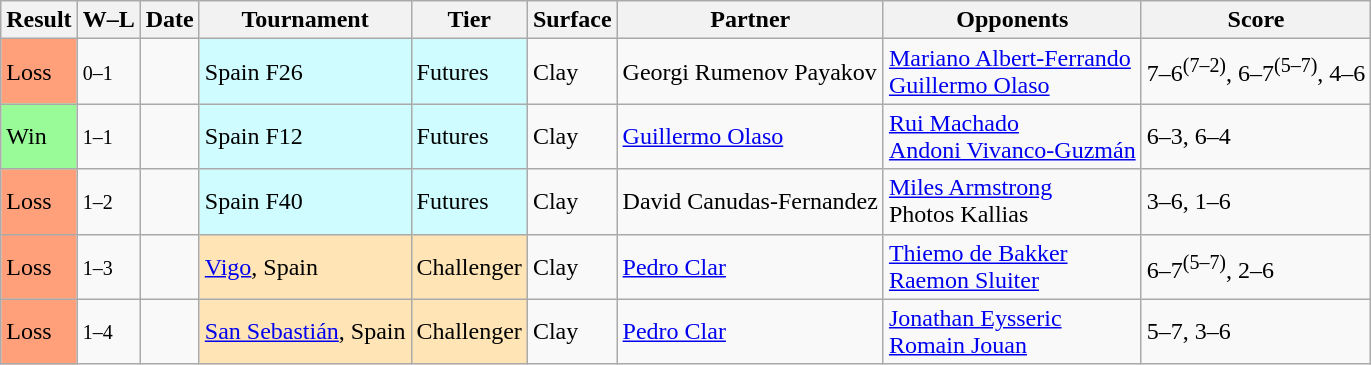<table class="sortable wikitable">
<tr>
<th>Result</th>
<th class="unsortable">W–L</th>
<th>Date</th>
<th>Tournament</th>
<th>Tier</th>
<th>Surface</th>
<th>Partner</th>
<th>Opponents</th>
<th class="unsortable">Score</th>
</tr>
<tr>
<td bgcolor=ffa07a>Loss</td>
<td><small>0–1</small></td>
<td></td>
<td style="background:#cffcff;">Spain F26</td>
<td style="background:#cffcff;">Futures</td>
<td>Clay</td>
<td> Georgi Rumenov Payakov</td>
<td> <a href='#'>Mariano Albert-Ferrando</a><br> <a href='#'>Guillermo Olaso</a></td>
<td>7–6<sup>(7–2)</sup>, 6–7<sup>(5–7)</sup>, 4–6</td>
</tr>
<tr>
<td bgcolor=#98FB98>Win</td>
<td><small>1–1</small></td>
<td></td>
<td style="background:#cffcff;">Spain F12</td>
<td style="background:#cffcff;">Futures</td>
<td>Clay</td>
<td> <a href='#'>Guillermo Olaso</a></td>
<td> <a href='#'>Rui Machado</a><br> <a href='#'>Andoni Vivanco-Guzmán</a></td>
<td>6–3, 6–4</td>
</tr>
<tr>
<td bgcolor=ffa07a>Loss</td>
<td><small>1–2</small></td>
<td></td>
<td style="background:#cffcff;">Spain F40</td>
<td style="background:#cffcff;">Futures</td>
<td>Clay</td>
<td> David Canudas-Fernandez</td>
<td> <a href='#'>Miles Armstrong</a><br> Photos Kallias</td>
<td>3–6, 1–6</td>
</tr>
<tr>
<td bgcolor=ffa07a>Loss</td>
<td><small>1–3</small></td>
<td></td>
<td style="background:moccasin;"><a href='#'>Vigo</a>, Spain</td>
<td style="background:moccasin;">Challenger</td>
<td>Clay</td>
<td> <a href='#'>Pedro Clar</a></td>
<td> <a href='#'>Thiemo de Bakker</a><br> <a href='#'>Raemon Sluiter</a></td>
<td>6–7<sup>(5–7)</sup>, 2–6</td>
</tr>
<tr>
<td bgcolor=ffa07a>Loss</td>
<td><small>1–4</small></td>
<td></td>
<td style="background:moccasin;"><a href='#'>San Sebastián</a>, Spain</td>
<td style="background:moccasin;">Challenger</td>
<td>Clay</td>
<td> <a href='#'>Pedro Clar</a></td>
<td> <a href='#'>Jonathan Eysseric</a><br> <a href='#'>Romain Jouan</a></td>
<td>5–7, 3–6</td>
</tr>
</table>
